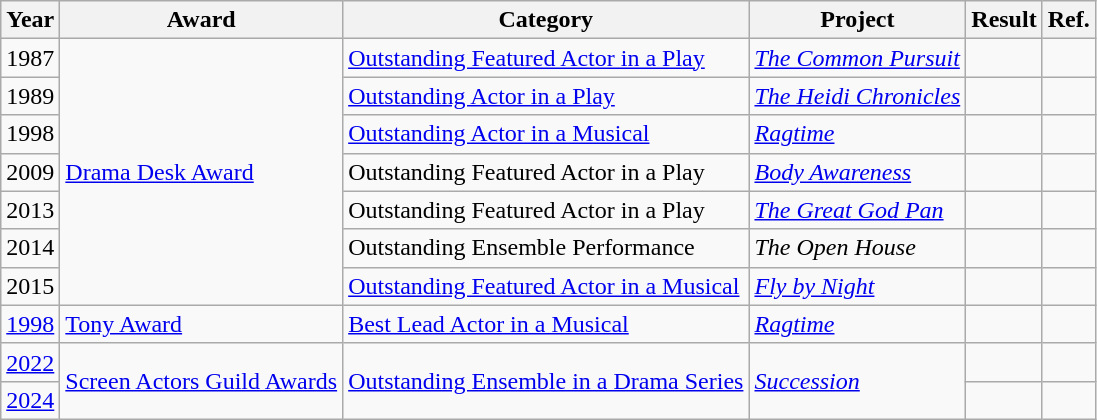<table class="wikitable sortable">
<tr>
<th>Year</th>
<th>Award</th>
<th>Category</th>
<th>Project</th>
<th>Result</th>
<th class="unsortable">Ref.</th>
</tr>
<tr>
<td>1987</td>
<td rowspan=7><a href='#'>Drama Desk Award</a></td>
<td><a href='#'>Outstanding Featured Actor in a Play</a></td>
<td><em><a href='#'>The Common Pursuit</a></em></td>
<td></td>
<td></td>
</tr>
<tr>
<td>1989</td>
<td><a href='#'>Outstanding Actor in a Play</a></td>
<td><em><a href='#'>The Heidi Chronicles</a></em></td>
<td></td>
<td></td>
</tr>
<tr>
<td>1998</td>
<td><a href='#'>Outstanding Actor in a Musical</a></td>
<td><em><a href='#'>Ragtime</a></em></td>
<td></td>
<td></td>
</tr>
<tr>
<td>2009</td>
<td>Outstanding Featured Actor in a Play</td>
<td><em><a href='#'>Body Awareness</a></em></td>
<td></td>
<td></td>
</tr>
<tr>
<td>2013</td>
<td>Outstanding Featured Actor in a Play</td>
<td><em><a href='#'>The Great God Pan</a></em></td>
<td></td>
<td></td>
</tr>
<tr>
<td>2014</td>
<td>Outstanding Ensemble Performance</td>
<td><em>The Open House</em></td>
<td></td>
<td></td>
</tr>
<tr>
<td>2015</td>
<td><a href='#'>Outstanding Featured Actor in a Musical</a></td>
<td><em><a href='#'>Fly by Night</a></em></td>
<td></td>
<td></td>
</tr>
<tr>
<td><a href='#'>1998</a></td>
<td><a href='#'>Tony Award</a></td>
<td><a href='#'>Best Lead Actor in a Musical</a></td>
<td><em><a href='#'>Ragtime</a></em></td>
<td></td>
<td></td>
</tr>
<tr>
<td><a href='#'>2022</a></td>
<td rowspan="2"><a href='#'>Screen Actors Guild Awards</a></td>
<td rowspan="2"><a href='#'>Outstanding Ensemble in a Drama Series</a></td>
<td rowspan="2"><em><a href='#'>Succession</a></em></td>
<td></td>
<td></td>
</tr>
<tr>
<td><a href='#'>2024</a></td>
<td></td>
<td></td>
</tr>
</table>
